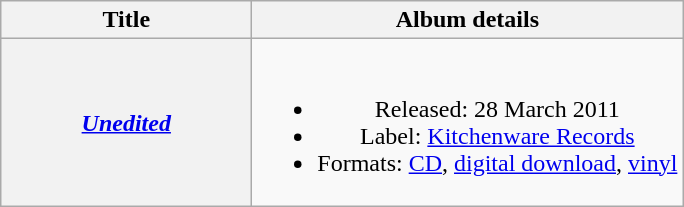<table class="wikitable plainrowheaders" style="text-align:center;" border="1">
<tr>
<th scope="col" style="width:10em;">Title</th>
<th scope="col">Album details</th>
</tr>
<tr>
<th scope="row"><em><a href='#'>Unedited</a></em></th>
<td><br><ul><li>Released: 28 March 2011</li><li>Label: <a href='#'>Kitchenware Records</a></li><li>Formats: <a href='#'>CD</a>, <a href='#'>digital download</a>, <a href='#'>vinyl</a></li></ul></td>
</tr>
</table>
